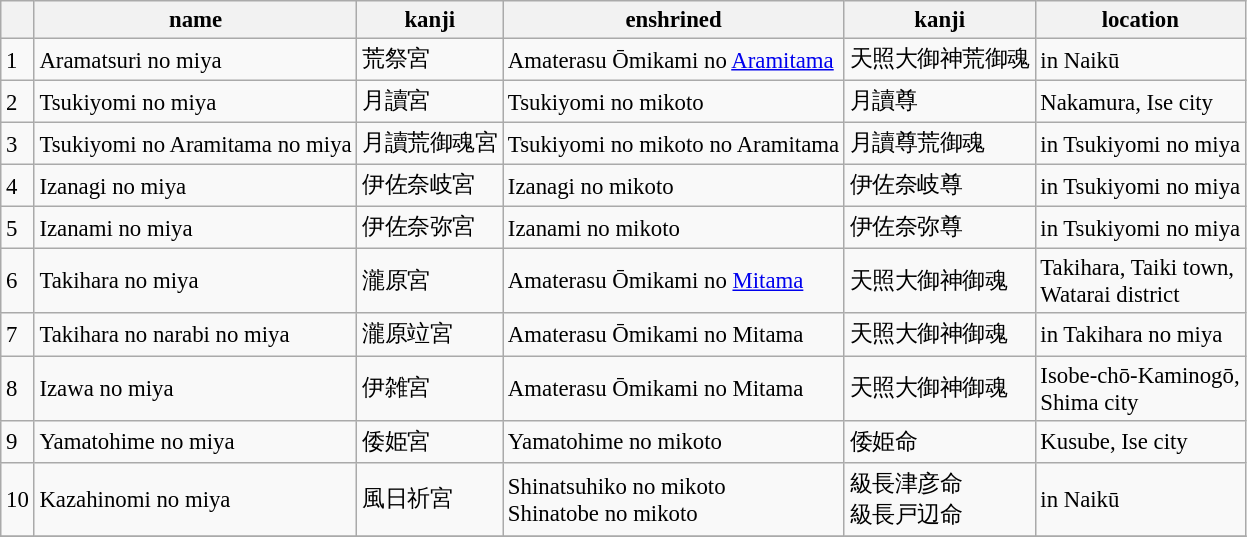<table class="wikitable" style="margin-bottom: 1.5em; font-size: 95%;">
<tr>
<th></th>
<th>name</th>
<th>kanji</th>
<th>enshrined</th>
<th>kanji</th>
<th>location</th>
</tr>
<tr>
<td>1</td>
<td>Aramatsuri no miya</td>
<td>荒祭宮</td>
<td>Amaterasu Ōmikami no <a href='#'>Aramitama</a></td>
<td>天照大御神荒御魂</td>
<td>in Naikū</td>
</tr>
<tr>
<td>2</td>
<td>Tsukiyomi no miya</td>
<td>月讀宮</td>
<td>Tsukiyomi no mikoto</td>
<td>月讀尊</td>
<td>Nakamura, Ise city</td>
</tr>
<tr>
<td>3</td>
<td>Tsukiyomi no Aramitama no miya</td>
<td>月讀荒御魂宮</td>
<td>Tsukiyomi no mikoto no Aramitama</td>
<td>月讀尊荒御魂</td>
<td>in Tsukiyomi no miya</td>
</tr>
<tr>
<td>4</td>
<td>Izanagi no miya</td>
<td>伊佐奈岐宮</td>
<td>Izanagi no mikoto</td>
<td>伊佐奈岐尊</td>
<td>in Tsukiyomi no miya</td>
</tr>
<tr>
<td>5</td>
<td>Izanami no miya</td>
<td>伊佐奈弥宮</td>
<td>Izanami no mikoto</td>
<td>伊佐奈弥尊</td>
<td>in Tsukiyomi no miya</td>
</tr>
<tr>
<td>6</td>
<td>Takihara no miya</td>
<td>瀧原宮</td>
<td>Amaterasu Ōmikami no <a href='#'>Mitama</a></td>
<td>天照大御神御魂</td>
<td>Takihara, Taiki town,<br> Watarai district</td>
</tr>
<tr>
<td>7</td>
<td>Takihara no narabi no miya</td>
<td>瀧原竝宮</td>
<td>Amaterasu Ōmikami no Mitama</td>
<td>天照大御神御魂</td>
<td>in Takihara no miya</td>
</tr>
<tr>
<td>8</td>
<td>Izawa no miya</td>
<td>伊雑宮</td>
<td>Amaterasu Ōmikami no Mitama</td>
<td>天照大御神御魂</td>
<td>Isobe-chō-Kaminogō, <br>Shima city</td>
</tr>
<tr>
<td>9</td>
<td>Yamatohime no miya</td>
<td>倭姫宮</td>
<td>Yamatohime no mikoto</td>
<td>倭姫命</td>
<td>Kusube, Ise city</td>
</tr>
<tr>
<td>10</td>
<td>Kazahinomi no miya</td>
<td>風日祈宮</td>
<td>Shinatsuhiko no mikoto<br> Shinatobe no mikoto</td>
<td>級長津彦命<br>級長戸辺命</td>
<td>in Naikū</td>
</tr>
<tr>
</tr>
</table>
